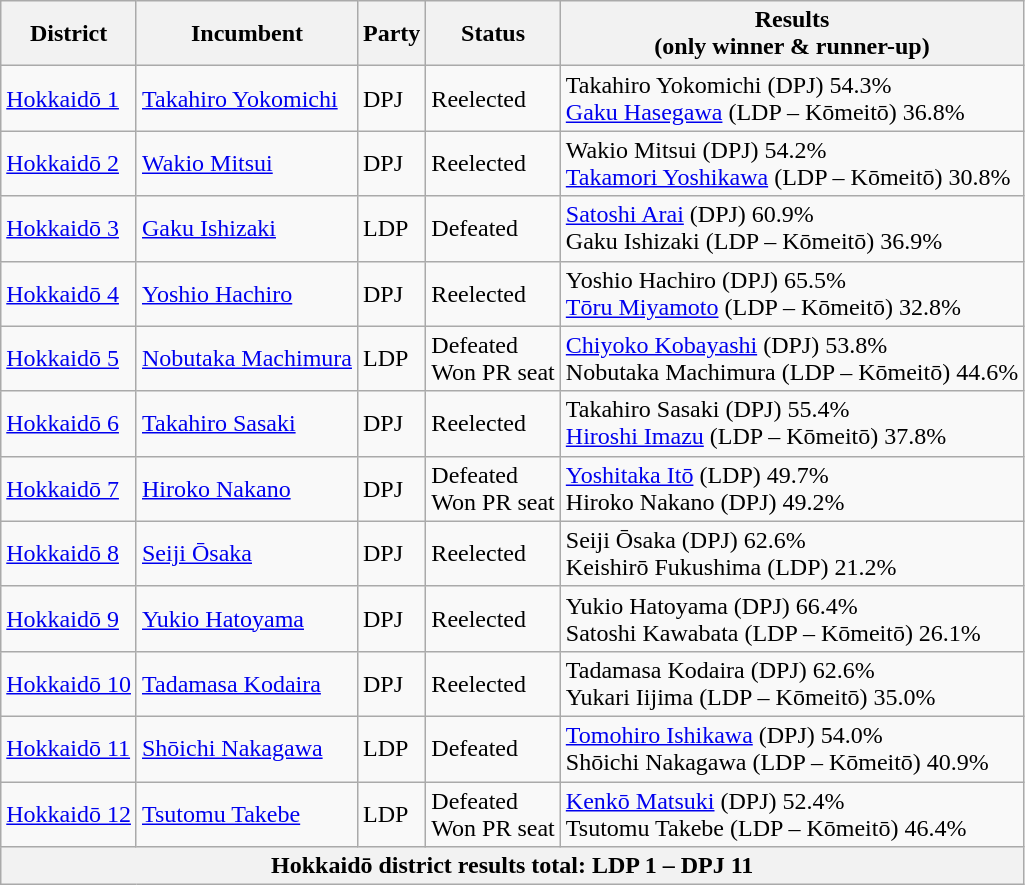<table class="wikitable">
<tr>
<th>District</th>
<th>Incumbent</th>
<th>Party</th>
<th>Status</th>
<th>Results<br>(only winner & runner-up)</th>
</tr>
<tr>
<td><a href='#'>Hokkaidō 1</a></td>
<td><a href='#'>Takahiro Yokomichi</a></td>
<td>DPJ</td>
<td>Reelected</td>
<td>Takahiro Yokomichi (DPJ) 54.3%<br><a href='#'>Gaku Hasegawa</a> (LDP – Kōmeitō) 36.8%</td>
</tr>
<tr>
<td><a href='#'>Hokkaidō 2</a></td>
<td><a href='#'>Wakio Mitsui</a></td>
<td>DPJ</td>
<td>Reelected</td>
<td>Wakio Mitsui (DPJ) 54.2%<br><a href='#'>Takamori Yoshikawa</a> (LDP – Kōmeitō) 30.8%</td>
</tr>
<tr>
<td><a href='#'>Hokkaidō 3</a></td>
<td><a href='#'>Gaku Ishizaki</a></td>
<td>LDP</td>
<td>Defeated</td>
<td><a href='#'>Satoshi Arai</a> (DPJ) 60.9%<br>Gaku Ishizaki (LDP – Kōmeitō) 36.9%</td>
</tr>
<tr>
<td><a href='#'>Hokkaidō 4</a></td>
<td><a href='#'>Yoshio Hachiro</a></td>
<td>DPJ</td>
<td>Reelected</td>
<td>Yoshio Hachiro (DPJ) 65.5%<br><a href='#'>Tōru Miyamoto</a> (LDP – Kōmeitō) 32.8%</td>
</tr>
<tr>
<td><a href='#'>Hokkaidō 5</a></td>
<td><a href='#'>Nobutaka Machimura</a></td>
<td>LDP</td>
<td>Defeated<br>Won PR seat</td>
<td><a href='#'>Chiyoko Kobayashi</a> (DPJ) 53.8%<br>Nobutaka Machimura (LDP – Kōmeitō) 44.6%</td>
</tr>
<tr>
<td><a href='#'>Hokkaidō 6</a></td>
<td><a href='#'>Takahiro Sasaki</a></td>
<td>DPJ</td>
<td>Reelected</td>
<td>Takahiro Sasaki (DPJ) 55.4%<br><a href='#'>Hiroshi Imazu</a> (LDP – Kōmeitō) 37.8%</td>
</tr>
<tr>
<td><a href='#'>Hokkaidō 7</a></td>
<td><a href='#'>Hiroko Nakano</a></td>
<td>DPJ</td>
<td>Defeated<br>Won PR seat</td>
<td><a href='#'>Yoshitaka Itō</a> (LDP) 49.7%<br>Hiroko Nakano (DPJ) 49.2%</td>
</tr>
<tr>
<td><a href='#'>Hokkaidō 8</a></td>
<td><a href='#'>Seiji Ōsaka</a></td>
<td>DPJ</td>
<td>Reelected</td>
<td>Seiji Ōsaka (DPJ) 62.6%<br>Keishirō Fukushima (LDP) 21.2%</td>
</tr>
<tr>
<td><a href='#'>Hokkaidō 9</a></td>
<td><a href='#'>Yukio Hatoyama</a></td>
<td>DPJ</td>
<td>Reelected</td>
<td>Yukio Hatoyama (DPJ) 66.4%<br>Satoshi Kawabata (LDP – Kōmeitō) 26.1%</td>
</tr>
<tr>
<td><a href='#'>Hokkaidō 10</a></td>
<td><a href='#'>Tadamasa Kodaira</a></td>
<td>DPJ</td>
<td>Reelected</td>
<td>Tadamasa Kodaira (DPJ) 62.6%<br>Yukari Iijima (LDP – Kōmeitō) 35.0%</td>
</tr>
<tr>
<td><a href='#'>Hokkaidō 11</a></td>
<td><a href='#'>Shōichi Nakagawa</a></td>
<td>LDP</td>
<td>Defeated</td>
<td><a href='#'>Tomohiro Ishikawa</a> (DPJ) 54.0%<br>Shōichi Nakagawa (LDP – Kōmeitō) 40.9%</td>
</tr>
<tr>
<td><a href='#'>Hokkaidō 12</a></td>
<td><a href='#'>Tsutomu Takebe</a></td>
<td>LDP</td>
<td>Defeated<br>Won PR seat</td>
<td><a href='#'>Kenkō Matsuki</a> (DPJ) 52.4%<br>Tsutomu Takebe (LDP – Kōmeitō) 46.4%</td>
</tr>
<tr>
<th colspan="5">Hokkaidō district results total: LDP 1 – DPJ 11</th>
</tr>
</table>
